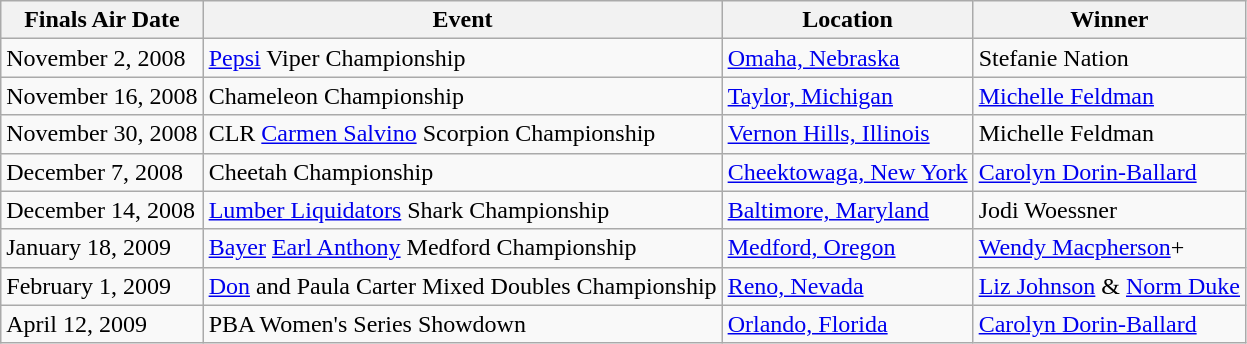<table class="wikitable unsortable">
<tr>
<th>Finals Air Date</th>
<th>Event</th>
<th>Location</th>
<th>Winner</th>
</tr>
<tr>
<td>November 2, 2008</td>
<td><a href='#'>Pepsi</a> Viper Championship</td>
<td><a href='#'>Omaha, Nebraska</a></td>
<td>Stefanie Nation</td>
</tr>
<tr>
<td>November 16, 2008</td>
<td>Chameleon Championship</td>
<td><a href='#'>Taylor, Michigan</a></td>
<td><a href='#'>Michelle Feldman</a></td>
</tr>
<tr>
<td>November 30, 2008</td>
<td>CLR <a href='#'>Carmen Salvino</a> Scorpion Championship</td>
<td><a href='#'>Vernon Hills, Illinois</a></td>
<td>Michelle Feldman</td>
</tr>
<tr>
<td>December 7, 2008</td>
<td>Cheetah Championship</td>
<td><a href='#'>Cheektowaga, New York</a></td>
<td><a href='#'>Carolyn Dorin-Ballard</a></td>
</tr>
<tr>
<td>December 14, 2008</td>
<td><a href='#'>Lumber Liquidators</a> Shark Championship</td>
<td><a href='#'>Baltimore, Maryland</a></td>
<td>Jodi Woessner</td>
</tr>
<tr>
<td>January 18, 2009</td>
<td><a href='#'>Bayer</a> <a href='#'>Earl Anthony</a> Medford Championship</td>
<td><a href='#'>Medford, Oregon</a></td>
<td><a href='#'>Wendy Macpherson</a>+</td>
</tr>
<tr>
<td>February 1, 2009</td>
<td><a href='#'>Don</a> and Paula Carter Mixed Doubles Championship</td>
<td><a href='#'>Reno, Nevada</a></td>
<td><a href='#'>Liz Johnson</a> & <a href='#'>Norm Duke</a></td>
</tr>
<tr>
<td>April 12, 2009</td>
<td>PBA Women's Series Showdown</td>
<td><a href='#'>Orlando, Florida</a></td>
<td><a href='#'>Carolyn Dorin-Ballard</a></td>
</tr>
</table>
